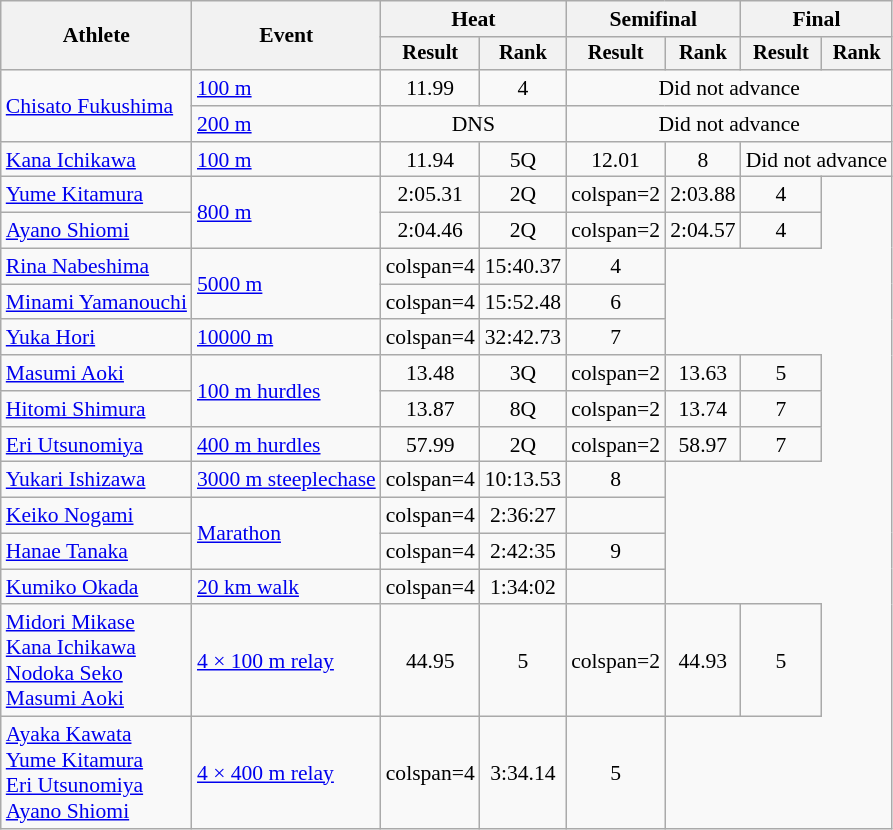<table class="wikitable" style="font-size:90%">
<tr>
<th rowspan="2">Athlete</th>
<th rowspan="2">Event</th>
<th colspan="2">Heat</th>
<th colspan="2">Semifinal</th>
<th colspan="2">Final</th>
</tr>
<tr style="font-size:95%">
<th>Result</th>
<th>Rank</th>
<th>Result</th>
<th>Rank</th>
<th>Result</th>
<th>Rank</th>
</tr>
<tr style="text-align:center">
<td style="text-align:left" rowspan=2><a href='#'>Chisato Fukushima</a></td>
<td style="text-align:left"><a href='#'>100 m</a></td>
<td>11.99</td>
<td>4</td>
<td colspan=4>Did not advance</td>
</tr>
<tr style="text-align:center">
<td style="text-align:left"><a href='#'>200 m</a></td>
<td colspan=2>DNS</td>
<td colspan=4>Did not advance</td>
</tr>
<tr style="text-align:center">
<td style="text-align:left"><a href='#'>Kana Ichikawa</a></td>
<td style="text-align:left"><a href='#'>100 m</a></td>
<td>11.94</td>
<td>5Q</td>
<td>12.01</td>
<td>8</td>
<td colspan=2>Did not advance</td>
</tr>
<tr style="text-align:center">
<td style="text-align:left"><a href='#'>Yume Kitamura</a></td>
<td style="text-align:left" rowspan=2><a href='#'>800 m</a></td>
<td>2:05.31</td>
<td>2Q</td>
<td>colspan=2 </td>
<td>2:03.88</td>
<td>4</td>
</tr>
<tr style="text-align:center">
<td style="text-align:left"><a href='#'>Ayano Shiomi</a></td>
<td>2:04.46</td>
<td>2Q</td>
<td>colspan=2 </td>
<td>2:04.57</td>
<td>4</td>
</tr>
<tr style="text-align:center">
<td style="text-align:left"><a href='#'>Rina Nabeshima</a></td>
<td style="text-align:left" rowspan=2><a href='#'>5000 m</a></td>
<td>colspan=4 </td>
<td>15:40.37</td>
<td>4</td>
</tr>
<tr style="text-align:center">
<td style="text-align:left"><a href='#'>Minami Yamanouchi</a></td>
<td>colspan=4 </td>
<td>15:52.48</td>
<td>6</td>
</tr>
<tr style="text-align:center">
<td style="text-align:left"><a href='#'>Yuka Hori</a></td>
<td style="text-align:left"><a href='#'>10000 m</a></td>
<td>colspan=4 </td>
<td>32:42.73</td>
<td>7</td>
</tr>
<tr style="text-align:center">
<td style="text-align:left"><a href='#'>Masumi Aoki</a></td>
<td style="text-align:left" rowspan=2><a href='#'>100 m hurdles</a></td>
<td>13.48</td>
<td>3Q</td>
<td>colspan=2 </td>
<td>13.63</td>
<td>5</td>
</tr>
<tr style="text-align:center">
<td style="text-align:left"><a href='#'>Hitomi Shimura</a></td>
<td>13.87</td>
<td>8Q</td>
<td>colspan=2 </td>
<td>13.74</td>
<td>7</td>
</tr>
<tr style="text-align:center">
<td style="text-align:left"><a href='#'>Eri Utsunomiya</a></td>
<td style="text-align:left"><a href='#'>400 m hurdles</a></td>
<td>57.99</td>
<td>2Q</td>
<td>colspan=2 </td>
<td>58.97</td>
<td>7</td>
</tr>
<tr style="text-align:center">
<td style="text-align:left"><a href='#'>Yukari Ishizawa</a></td>
<td style="text-align:left"><a href='#'>3000 m steeplechase</a></td>
<td>colspan=4 </td>
<td>10:13.53</td>
<td>8</td>
</tr>
<tr style="text-align:center">
<td style="text-align:left"><a href='#'>Keiko Nogami</a></td>
<td style="text-align:left" rowspan=2><a href='#'>Marathon</a></td>
<td>colspan=4 </td>
<td>2:36:27</td>
<td></td>
</tr>
<tr style="text-align:center">
<td style="text-align:left"><a href='#'>Hanae Tanaka</a></td>
<td>colspan=4 </td>
<td>2:42:35</td>
<td>9</td>
</tr>
<tr style="text-align:center">
<td style="text-align:left"><a href='#'>Kumiko Okada</a></td>
<td style="text-align:left"><a href='#'>20 km walk</a></td>
<td>colspan=4 </td>
<td>1:34:02</td>
<td></td>
</tr>
<tr style="text-align:center">
<td style="text-align:left"><a href='#'>Midori Mikase</a><br><a href='#'>Kana Ichikawa</a><br><a href='#'>Nodoka Seko</a><br><a href='#'>Masumi Aoki</a></td>
<td style="text-align:left"><a href='#'>4 × 100 m relay</a></td>
<td>44.95</td>
<td>5</td>
<td>colspan=2 </td>
<td>44.93</td>
<td>5</td>
</tr>
<tr style="text-align:center">
<td style="text-align:left"><a href='#'>Ayaka Kawata</a><br><a href='#'>Yume Kitamura</a><br><a href='#'>Eri Utsunomiya</a><br><a href='#'>Ayano Shiomi</a></td>
<td style="text-align:left"><a href='#'>4 × 400 m relay</a></td>
<td>colspan=4 </td>
<td>3:34.14</td>
<td>5</td>
</tr>
</table>
